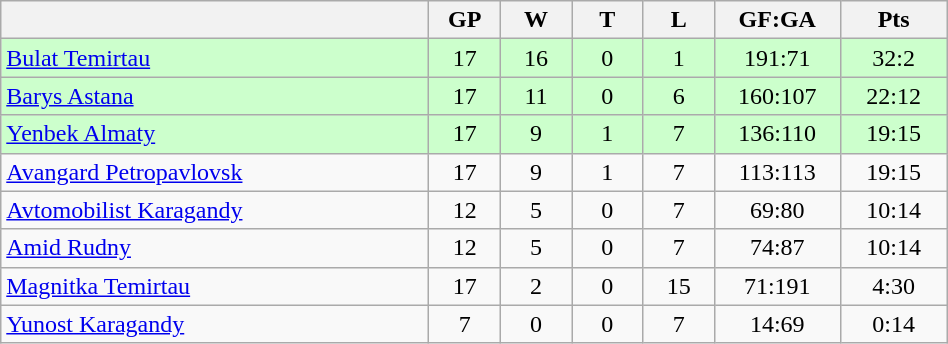<table class="wikitable" width="50%">
<tr>
<th width="30%" bgcolor="#e0e0e0"></th>
<th width="5%" bgcolor="#e0e0e0">GP</th>
<th width="5%" bgcolor="#e0e0e0">W</th>
<th width="5%" bgcolor="#e0e0e0">T</th>
<th width="5%" bgcolor="#e0e0e0">L</th>
<th width="7.5%" bgcolor="#e0e0e0">GF:GA</th>
<th width="7.5%" bgcolor="#e0e0e0">Pts</th>
</tr>
<tr align="center" bgcolor="#CCFFCC">
<td align="left"><a href='#'>Bulat Temirtau</a></td>
<td>17</td>
<td>16</td>
<td>0</td>
<td>1</td>
<td>191:71</td>
<td>32:2</td>
</tr>
<tr align="center" bgcolor="#CCFFCC">
<td align="left"><a href='#'>Barys Astana</a></td>
<td>17</td>
<td>11</td>
<td>0</td>
<td>6</td>
<td>160:107</td>
<td>22:12</td>
</tr>
<tr align="center" bgcolor="#CCFFCC">
<td align="left"><a href='#'>Yenbek Almaty</a></td>
<td>17</td>
<td>9</td>
<td>1</td>
<td>7</td>
<td>136:110</td>
<td>19:15</td>
</tr>
<tr align="center">
<td align="left"><a href='#'>Avangard Petropavlovsk</a></td>
<td>17</td>
<td>9</td>
<td>1</td>
<td>7</td>
<td>113:113</td>
<td>19:15</td>
</tr>
<tr align="center">
<td align="left"><a href='#'>Avtomobilist Karagandy</a></td>
<td>12</td>
<td>5</td>
<td>0</td>
<td>7</td>
<td>69:80</td>
<td>10:14</td>
</tr>
<tr align="center">
<td align="left"><a href='#'>Amid Rudny</a></td>
<td>12</td>
<td>5</td>
<td>0</td>
<td>7</td>
<td>74:87</td>
<td>10:14</td>
</tr>
<tr align="center">
<td align="left"><a href='#'>Magnitka Temirtau</a></td>
<td>17</td>
<td>2</td>
<td>0</td>
<td>15</td>
<td>71:191</td>
<td>4:30</td>
</tr>
<tr align="center">
<td align="left"><a href='#'>Yunost Karagandy</a></td>
<td>7</td>
<td>0</td>
<td>0</td>
<td>7</td>
<td>14:69</td>
<td>0:14</td>
</tr>
</table>
